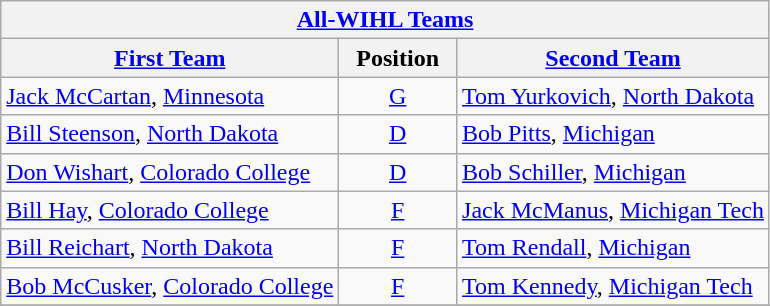<table class="wikitable">
<tr>
<th colspan=3><a href='#'>All-WIHL Teams</a></th>
</tr>
<tr>
<th><a href='#'>First Team</a></th>
<th>  Position  </th>
<th><a href='#'>Second Team</a></th>
</tr>
<tr>
<td><a href='#'>Jack McCartan</a>, <a href='#'>Minnesota</a></td>
<td align=center><a href='#'>G</a></td>
<td><a href='#'>Tom Yurkovich</a>, <a href='#'>North Dakota</a></td>
</tr>
<tr>
<td><a href='#'>Bill Steenson</a>, <a href='#'>North Dakota</a></td>
<td align=center><a href='#'>D</a></td>
<td><a href='#'>Bob Pitts</a>, <a href='#'>Michigan</a></td>
</tr>
<tr>
<td><a href='#'>Don Wishart</a>, <a href='#'>Colorado College</a></td>
<td align=center><a href='#'>D</a></td>
<td><a href='#'>Bob Schiller</a>, <a href='#'>Michigan</a></td>
</tr>
<tr>
<td><a href='#'>Bill Hay</a>, <a href='#'>Colorado College</a></td>
<td align=center><a href='#'>F</a></td>
<td><a href='#'>Jack McManus</a>, <a href='#'>Michigan Tech</a></td>
</tr>
<tr>
<td><a href='#'>Bill Reichart</a>, <a href='#'>North Dakota</a></td>
<td align=center><a href='#'>F</a></td>
<td><a href='#'>Tom Rendall</a>, <a href='#'>Michigan</a></td>
</tr>
<tr>
<td><a href='#'>Bob McCusker</a>, <a href='#'>Colorado College</a></td>
<td align=center><a href='#'>F</a></td>
<td><a href='#'>Tom Kennedy</a>, <a href='#'>Michigan Tech</a></td>
</tr>
<tr>
</tr>
</table>
